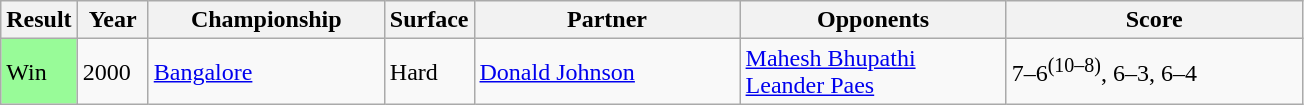<table class="sortable wikitable">
<tr>
<th style="width:40px">Result</th>
<th style="width:40px">Year</th>
<th style="width:150px">Championship</th>
<th style="width:50px">Surface</th>
<th style="width:170px">Partner</th>
<th style="width:170px">Opponents</th>
<th style="width:190px"  class="unsortable">Score</th>
</tr>
<tr>
<td style="background:#98fb98;">Win</td>
<td>2000</td>
<td><a href='#'>Bangalore</a></td>
<td>Hard</td>
<td> <a href='#'>Donald Johnson</a></td>
<td> <a href='#'>Mahesh Bhupathi</a> <br>  <a href='#'>Leander Paes</a></td>
<td>7–6<sup>(10–8)</sup>, 6–3, 6–4</td>
</tr>
</table>
